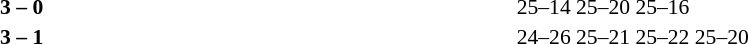<table width=100% cellspacing=1>
<tr>
<th width=20%></th>
<th width=12%></th>
<th width=20%></th>
<th width=33%></th>
<td></td>
</tr>
<tr style=font-size:90%>
<td align=right><strong></strong></td>
<td align=center><strong>3 – 0</strong></td>
<td></td>
<td>25–14 25–20 25–16</td>
<td></td>
</tr>
<tr style=font-size:90%>
<td align=right><strong></strong></td>
<td align=center><strong>3 – 1</strong></td>
<td></td>
<td>24–26 25–21 25–22 25–20</td>
</tr>
</table>
